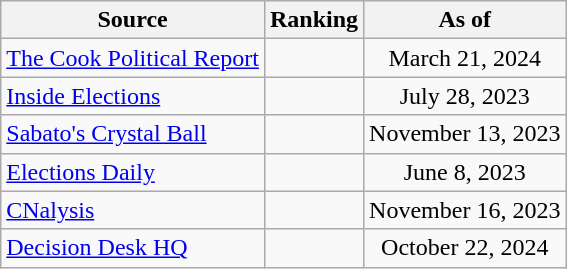<table class="wikitable" style="text-align:center">
<tr>
<th>Source</th>
<th>Ranking</th>
<th>As of</th>
</tr>
<tr>
<td align=left><a href='#'>The Cook Political Report</a></td>
<td></td>
<td>March 21, 2024</td>
</tr>
<tr>
<td align=left><a href='#'>Inside Elections</a></td>
<td></td>
<td>July 28, 2023</td>
</tr>
<tr>
<td align=left><a href='#'>Sabato's Crystal Ball</a></td>
<td></td>
<td>November 13, 2023</td>
</tr>
<tr>
<td align=left><a href='#'>Elections Daily</a></td>
<td></td>
<td>June 8, 2023</td>
</tr>
<tr>
<td align=left><a href='#'>CNalysis</a></td>
<td></td>
<td>November 16, 2023</td>
</tr>
<tr>
<td align=left><a href='#'>Decision Desk HQ</a></td>
<td></td>
<td>October 22, 2024</td>
</tr>
</table>
